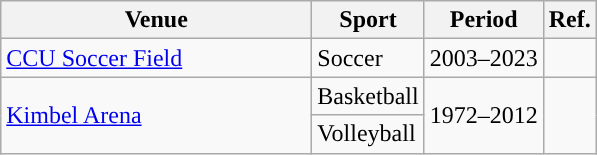<table class="wikitable"; style= "text-align: ">
<tr>
<th width=200px>Venue</th>
<th width=px>Sport</th>
<th width=px>Period</th>
<th width=px>Ref.</th>
</tr>
<tr>
<td><a href='#'>CCU Soccer Field</a></td>
<td>Soccer</td>
<td>2003–2023</td>
<td></td>
</tr>
<tr>
<td rowspan=2><a href='#'>Kimbel Arena</a></td>
<td>Basketball</td>
<td rowspan=2>1972–2012</td>
<td rowspan=2></td>
</tr>
<tr>
<td>Volleyball</td>
</tr>
</table>
